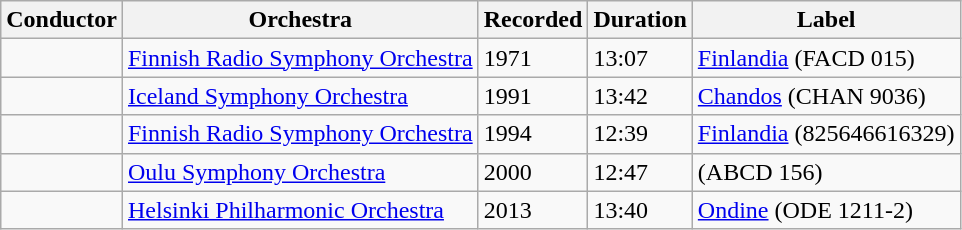<table class="wikitable sortable">
<tr>
<th scope="col">Conductor</th>
<th scope="col">Orchestra</th>
<th scope="col">Recorded</th>
<th scope="col">Duration</th>
<th scope="col">Label</th>
</tr>
<tr>
<td></td>
<td><a href='#'>Finnish Radio Symphony Orchestra</a></td>
<td>1971</td>
<td>13:07</td>
<td><a href='#'>Finlandia</a> (FACD 015)</td>
</tr>
<tr>
<td></td>
<td><a href='#'>Iceland Symphony Orchestra</a></td>
<td>1991</td>
<td>13:42</td>
<td><a href='#'>Chandos</a> (CHAN 9036)</td>
</tr>
<tr>
<td></td>
<td><a href='#'>Finnish Radio Symphony Orchestra</a></td>
<td>1994</td>
<td>12:39</td>
<td><a href='#'>Finlandia</a> (825646616329)</td>
</tr>
<tr>
<td></td>
<td><a href='#'>Oulu Symphony Orchestra</a></td>
<td>2000</td>
<td>12:47</td>
<td> (ABCD 156)</td>
</tr>
<tr>
<td></td>
<td><a href='#'>Helsinki Philharmonic Orchestra</a></td>
<td>2013</td>
<td>13:40</td>
<td><a href='#'>Ondine</a> (ODE 1211-2)</td>
</tr>
</table>
